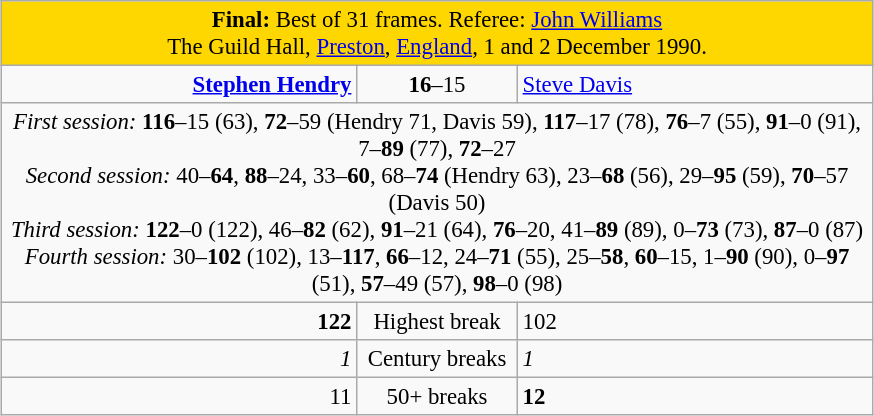<table class="wikitable" style="font-size: 95%; margin: 1em auto 1em auto;">
<tr>
<td colspan="3" align="center" bgcolor="#ffd700"><strong>Final:</strong> Best of 31 frames. Referee: <a href='#'>John Williams</a><br>The Guild Hall, <a href='#'>Preston</a>, <a href='#'>England</a>, 1 and 2 December 1990.</td>
</tr>
<tr>
<td width="230" align="right"><strong><a href='#'>Stephen Hendry</a></strong><br></td>
<td width="100" align="center"><strong>16</strong>–15</td>
<td width="230"><a href='#'>Steve Davis</a><br></td>
</tr>
<tr>
<td colspan="3" align="center" style="font-size: 100%"><em>First session:</em> <strong>116</strong>–15 (63), <strong>72</strong>–59 (Hendry 71, Davis 59), <strong>117</strong>–17 (78), <strong>76</strong>–7 (55), <strong>91</strong>–0 (91), 7–<strong>89</strong> (77), <strong>72</strong>–27<br><em>Second session:</em> 40–<strong>64</strong>, <strong>88</strong>–24, 33–<strong>60</strong>, 68–<strong>74</strong> (Hendry 63), 23–<strong>68</strong> (56), 29–<strong>95</strong> (59), <strong>70</strong>–57 (Davis 50)<br><em>Third session:</em> <strong>122</strong>–0 (122), 46–<strong>82</strong> (62), <strong>91</strong>–21 (64), <strong>76</strong>–20, 41–<strong>89</strong> (89), 0–<strong>73</strong> (73), <strong>87</strong>–0 (87)<br><em>Fourth session:</em> 30–<strong>102</strong> (102), 13–<strong>117</strong>, <strong>66</strong>–12, 24–<strong>71</strong> (55), 25–<strong>58</strong>, <strong>60</strong>–15, 1–<strong>90</strong> (90), 0–<strong>97</strong> (51), <strong>57</strong>–49 (57), <strong>98</strong>–0 (98)</td>
</tr>
<tr>
<td align="right"><strong>122</strong></td>
<td align="center">Highest break</td>
<td>102</td>
</tr>
<tr>
<td align="right"><em>1</em></td>
<td align="center">Century breaks</td>
<td><em>1</em></td>
</tr>
<tr>
<td align="right">11</td>
<td align="center">50+ breaks</td>
<td><strong>12</strong></td>
</tr>
</table>
